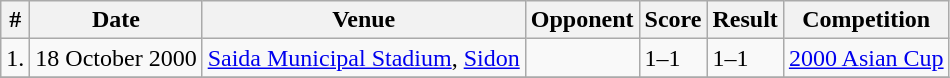<table class="wikitable">
<tr>
<th>#</th>
<th>Date</th>
<th>Venue</th>
<th>Opponent</th>
<th>Score</th>
<th>Result</th>
<th>Competition</th>
</tr>
<tr>
<td>1.</td>
<td>18 October 2000</td>
<td><a href='#'>Saida Municipal Stadium</a>, <a href='#'>Sidon</a></td>
<td></td>
<td>1–1</td>
<td>1–1</td>
<td><a href='#'>2000 Asian Cup</a></td>
</tr>
<tr>
</tr>
</table>
